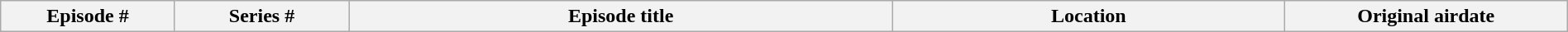<table class="wikitable plainrowheaders" style="width:100%; margin:auto;">
<tr>
<th width="8%">Episode #</th>
<th width="8%">Series #</th>
<th width="25%">Episode title</th>
<th width="18%">Location</th>
<th width="13%">Original airdate<br></th>
</tr>
</table>
